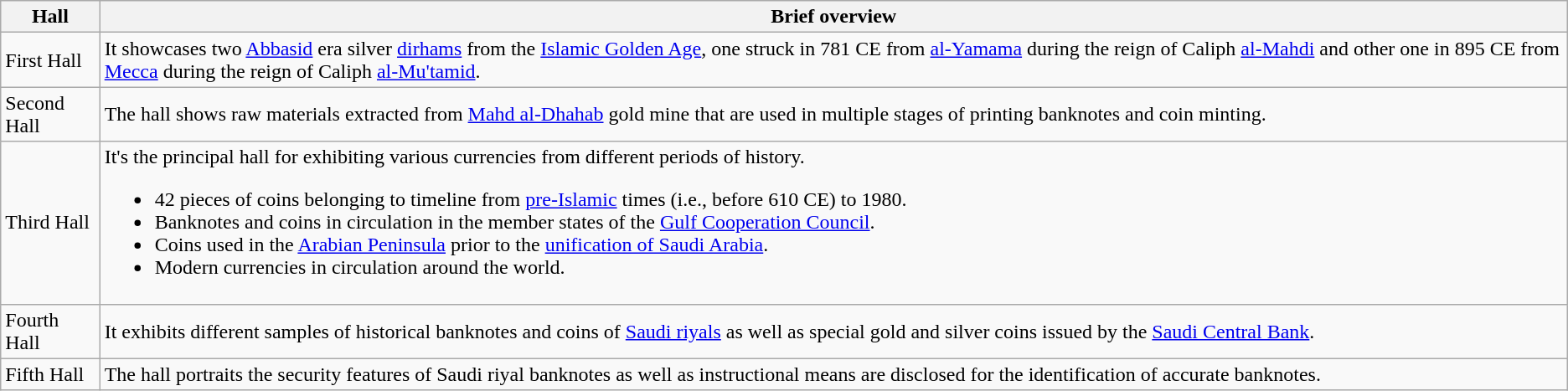<table class="wikitable">
<tr>
<th>Hall</th>
<th>Brief overview</th>
</tr>
<tr>
<td>First Hall</td>
<td>It showcases two <a href='#'>Abbasid</a> era silver <a href='#'>dirhams</a> from the <a href='#'>Islamic Golden Age</a>, one struck in 781 CE from <a href='#'>al-Yamama</a> during the reign of Caliph <a href='#'>al-Mahdi</a> and other one in 895 CE from <a href='#'>Mecca</a> during the reign of Caliph <a href='#'>al-Mu'tamid</a>.</td>
</tr>
<tr>
<td>Second Hall</td>
<td>The hall shows raw materials extracted from <a href='#'>Mahd al-Dhahab</a> gold mine that are used in multiple stages of printing banknotes and coin minting.</td>
</tr>
<tr>
<td>Third Hall</td>
<td>It's the principal hall for exhibiting various currencies from different periods of history.<br><ul><li>42 pieces of coins belonging to timeline from <a href='#'>pre-Islamic</a> times (i.e., before 610 CE) to 1980.</li><li>Banknotes and coins in circulation in the member states of the <a href='#'>Gulf Cooperation Council</a>.</li><li>Coins used in the <a href='#'>Arabian Peninsula</a> prior to the <a href='#'>unification of Saudi Arabia</a>.</li><li>Modern currencies in circulation around the world.</li></ul></td>
</tr>
<tr>
<td>Fourth Hall</td>
<td>It exhibits different samples of historical banknotes and coins of <a href='#'>Saudi riyals</a> as well as special gold and silver coins issued by the <a href='#'>Saudi Central Bank</a>.</td>
</tr>
<tr>
<td>Fifth Hall</td>
<td>The hall portraits the security features of Saudi riyal banknotes as well as instructional means are disclosed for the identification of accurate banknotes.</td>
</tr>
</table>
